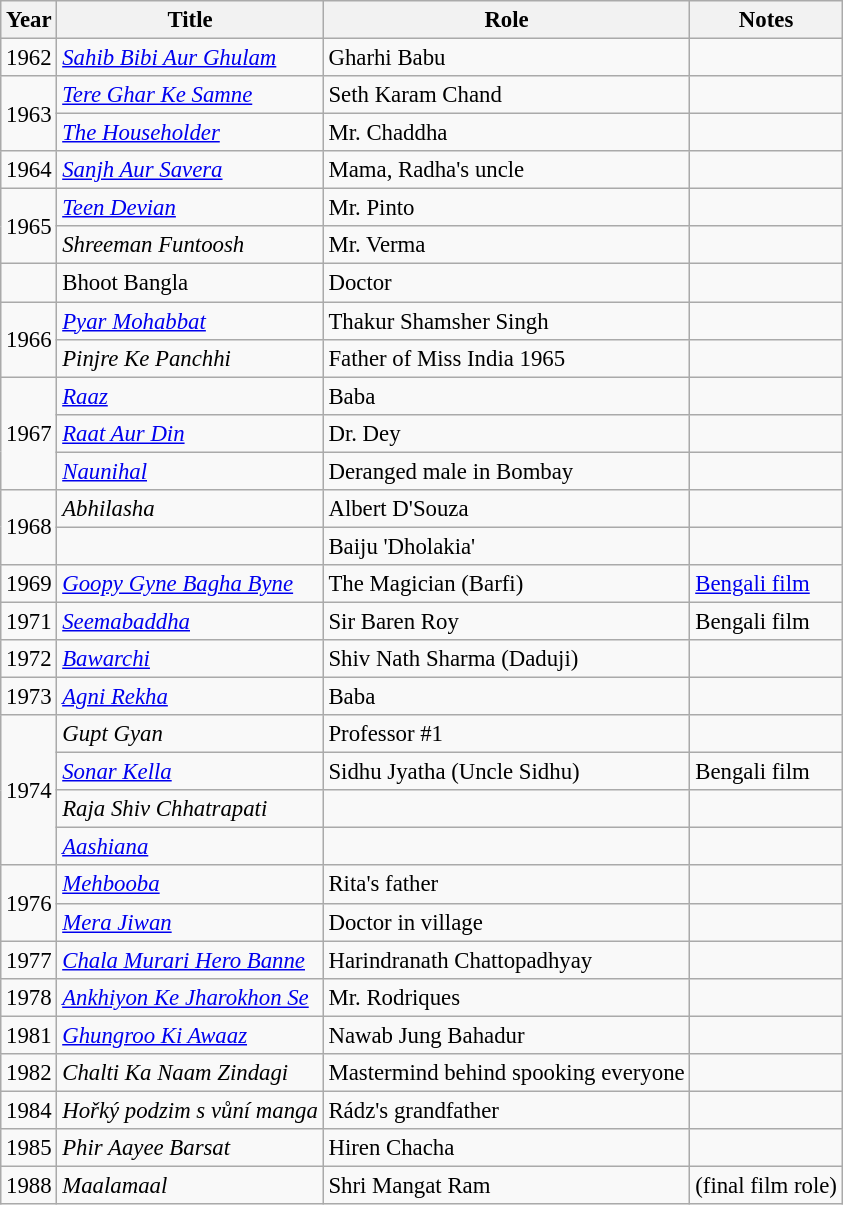<table class="wikitable" style="font-size: 95%;">
<tr>
<th>Year</th>
<th>Title</th>
<th>Role</th>
<th>Notes</th>
</tr>
<tr>
<td>1962</td>
<td><em><a href='#'>Sahib Bibi Aur Ghulam</a></em></td>
<td>Gharhi Babu</td>
<td></td>
</tr>
<tr>
<td rowspan="2">1963</td>
<td><em><a href='#'>Tere Ghar Ke Samne</a></em></td>
<td>Seth Karam Chand</td>
<td></td>
</tr>
<tr>
<td><em><a href='#'>The Householder</a></em></td>
<td>Mr. Chaddha</td>
<td></td>
</tr>
<tr>
<td>1964</td>
<td><em><a href='#'>Sanjh Aur Savera</a></em></td>
<td>Mama, Radha's uncle</td>
<td></td>
</tr>
<tr>
<td rowspan="2">1965</td>
<td><em><a href='#'>Teen Devian</a></em></td>
<td>Mr. Pinto</td>
<td></td>
</tr>
<tr>
<td><em>Shreeman Funtoosh</em></td>
<td>Mr. Verma</td>
<td></td>
</tr>
<tr>
<td></td>
<td>Bhoot Bangla</td>
<td>Doctor</td>
</tr>
<tr>
<td rowspan="2">1966</td>
<td><em><a href='#'>Pyar Mohabbat</a></em></td>
<td>Thakur Shamsher Singh</td>
<td></td>
</tr>
<tr>
<td><em>Pinjre Ke Panchhi</em></td>
<td>Father of Miss India 1965</td>
<td></td>
</tr>
<tr>
<td rowspan="3">1967</td>
<td><em><a href='#'>Raaz</a></em></td>
<td>Baba</td>
<td></td>
</tr>
<tr>
<td><em><a href='#'>Raat Aur Din</a></em></td>
<td>Dr. Dey</td>
<td></td>
</tr>
<tr>
<td><em><a href='#'>Naunihal</a></em></td>
<td>Deranged male in Bombay</td>
<td></td>
</tr>
<tr>
<td rowspan="2">1968</td>
<td><em>Abhilasha</em></td>
<td>Albert D'Souza</td>
<td></td>
</tr>
<tr>
<td></td>
<td>Baiju 'Dholakia'</td>
<td></td>
</tr>
<tr>
<td>1969</td>
<td><em><a href='#'>Goopy Gyne Bagha Byne</a></em></td>
<td>The Magician (Barfi)</td>
<td><a href='#'>Bengali film</a></td>
</tr>
<tr>
<td>1971</td>
<td><em><a href='#'>Seemabaddha</a></em></td>
<td>Sir Baren Roy</td>
<td>Bengali film</td>
</tr>
<tr>
<td>1972</td>
<td><em><a href='#'>Bawarchi</a></em></td>
<td>Shiv Nath Sharma (Daduji)</td>
<td></td>
</tr>
<tr>
<td>1973</td>
<td><em><a href='#'>Agni Rekha</a></em></td>
<td>Baba</td>
<td></td>
</tr>
<tr>
<td rowspan="4">1974</td>
<td><em>Gupt Gyan</em></td>
<td>Professor #1</td>
<td></td>
</tr>
<tr>
<td><em><a href='#'>Sonar Kella</a></em></td>
<td>Sidhu Jyatha (Uncle Sidhu)</td>
<td>Bengali film</td>
</tr>
<tr>
<td><em>Raja Shiv Chhatrapati</em></td>
<td></td>
<td></td>
</tr>
<tr>
<td><em><a href='#'>Aashiana</a></em></td>
<td></td>
<td></td>
</tr>
<tr>
<td rowspan="2">1976</td>
<td><em><a href='#'>Mehbooba</a></em></td>
<td>Rita's father</td>
<td></td>
</tr>
<tr>
<td><em><a href='#'>Mera Jiwan</a></em></td>
<td>Doctor in village</td>
<td></td>
</tr>
<tr>
<td>1977</td>
<td><em><a href='#'>Chala Murari Hero Banne</a></em></td>
<td>Harindranath Chattopadhyay</td>
<td></td>
</tr>
<tr>
<td>1978</td>
<td><em><a href='#'>Ankhiyon Ke Jharokhon Se</a></em></td>
<td>Mr. Rodriques</td>
<td></td>
</tr>
<tr>
<td>1981</td>
<td><em><a href='#'>Ghungroo Ki Awaaz</a></em></td>
<td>Nawab Jung Bahadur</td>
<td></td>
</tr>
<tr>
<td>1982</td>
<td><em>Chalti Ka Naam Zindagi</em></td>
<td>Mastermind behind spooking everyone</td>
<td></td>
</tr>
<tr>
<td>1984</td>
<td><em>Hořký podzim s vůní manga</em></td>
<td>Rádz's grandfather</td>
<td></td>
</tr>
<tr>
<td>1985</td>
<td><em>Phir Aayee Barsat</em></td>
<td>Hiren Chacha</td>
<td></td>
</tr>
<tr>
<td>1988</td>
<td><em>Maalamaal</em></td>
<td>Shri Mangat Ram</td>
<td>(final film role)</td>
</tr>
</table>
